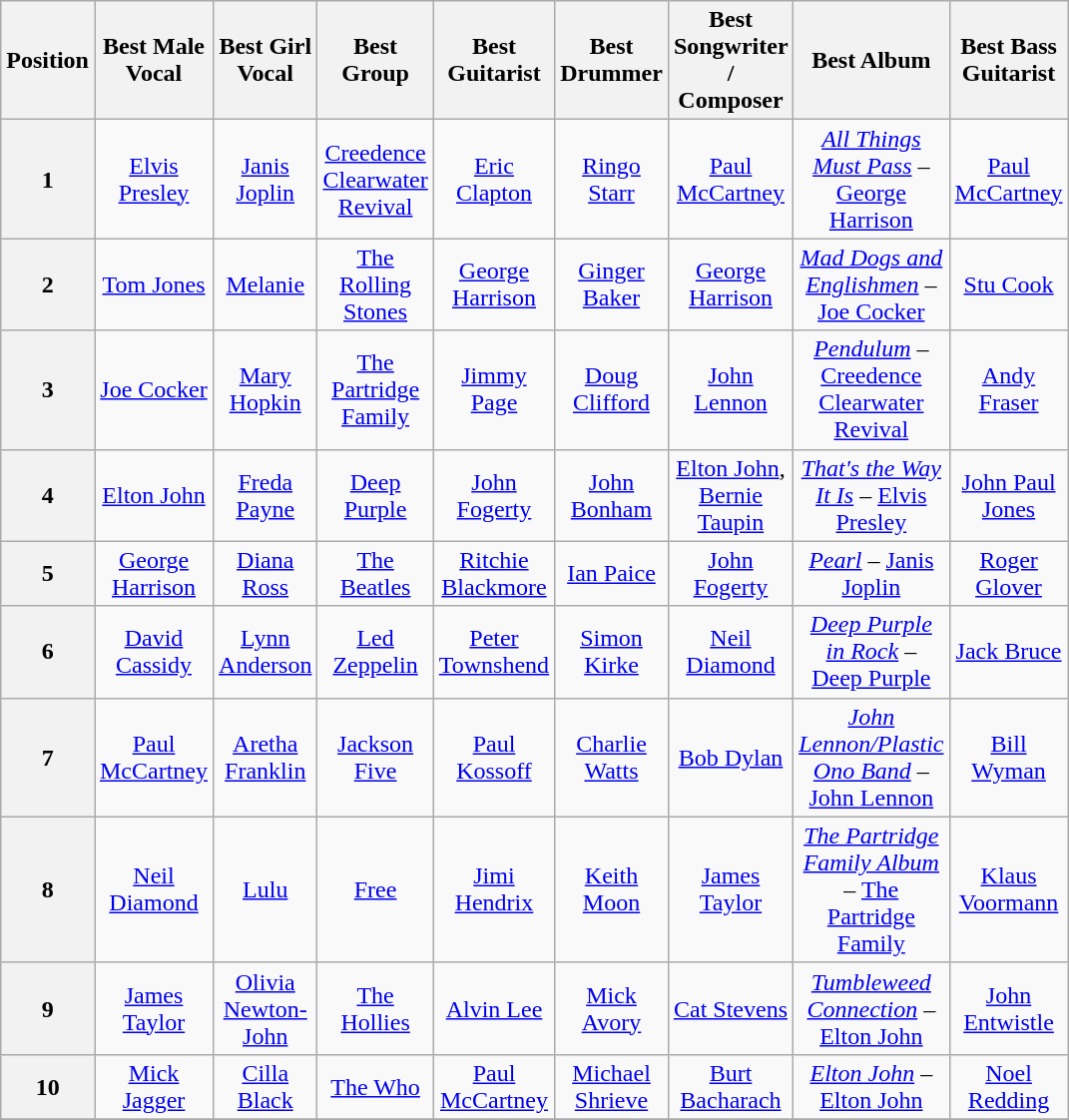<table class="wikitable" style="text-align:center; width:200px; height:200px" border="1">
<tr>
<th>Position</th>
<th>Best Male Vocal</th>
<th>Best Girl Vocal</th>
<th>Best Group</th>
<th>Best Guitarist</th>
<th>Best Drummer</th>
<th>Best Songwriter / Composer</th>
<th>Best Album</th>
<th>Best Bass Guitarist</th>
</tr>
<tr>
<th>1</th>
<td><a href='#'>Elvis Presley</a></td>
<td><a href='#'>Janis Joplin</a></td>
<td><a href='#'>Creedence Clearwater Revival</a></td>
<td><a href='#'>Eric Clapton</a></td>
<td><a href='#'>Ringo Starr</a></td>
<td><a href='#'>Paul McCartney</a></td>
<td><em><a href='#'>All Things Must Pass</a></em> – <a href='#'>George Harrison</a></td>
<td><a href='#'>Paul McCartney</a></td>
</tr>
<tr>
<th>2</th>
<td><a href='#'>Tom Jones</a></td>
<td><a href='#'>Melanie</a></td>
<td><a href='#'>The Rolling Stones</a></td>
<td><a href='#'>George Harrison</a></td>
<td><a href='#'>Ginger Baker</a></td>
<td><a href='#'>George Harrison</a></td>
<td><em><a href='#'>Mad Dogs and Englishmen</a></em> – <a href='#'>Joe Cocker</a></td>
<td><a href='#'>Stu Cook</a></td>
</tr>
<tr>
<th>3</th>
<td><a href='#'>Joe Cocker</a></td>
<td><a href='#'>Mary Hopkin</a></td>
<td><a href='#'>The Partridge Family</a></td>
<td><a href='#'>Jimmy Page</a></td>
<td><a href='#'>Doug Clifford</a></td>
<td><a href='#'>John Lennon</a></td>
<td><em><a href='#'>Pendulum</a></em> – <a href='#'>Creedence Clearwater Revival</a></td>
<td><a href='#'>Andy Fraser</a></td>
</tr>
<tr>
<th>4</th>
<td><a href='#'>Elton John</a></td>
<td><a href='#'>Freda Payne</a></td>
<td><a href='#'>Deep Purple</a></td>
<td><a href='#'>John Fogerty</a></td>
<td><a href='#'>John Bonham</a></td>
<td><a href='#'>Elton John</a>, <a href='#'>Bernie Taupin</a></td>
<td><em><a href='#'>That's the Way It Is</a></em> – <a href='#'>Elvis Presley</a></td>
<td><a href='#'>John Paul Jones</a></td>
</tr>
<tr>
<th>5</th>
<td><a href='#'>George Harrison</a></td>
<td><a href='#'>Diana Ross</a></td>
<td><a href='#'>The Beatles</a></td>
<td><a href='#'>Ritchie Blackmore</a></td>
<td><a href='#'>Ian Paice</a></td>
<td><a href='#'>John Fogerty</a></td>
<td><em><a href='#'>Pearl</a></em> – <a href='#'>Janis Joplin</a></td>
<td><a href='#'>Roger Glover</a></td>
</tr>
<tr>
<th>6</th>
<td><a href='#'>David Cassidy</a></td>
<td><a href='#'>Lynn Anderson</a></td>
<td><a href='#'>Led Zeppelin</a></td>
<td><a href='#'>Peter Townshend</a></td>
<td><a href='#'>Simon Kirke</a></td>
<td><a href='#'>Neil Diamond</a></td>
<td><em><a href='#'>Deep Purple in Rock</a></em> – <a href='#'>Deep Purple</a></td>
<td><a href='#'>Jack Bruce</a></td>
</tr>
<tr>
<th>7</th>
<td><a href='#'>Paul McCartney</a></td>
<td><a href='#'>Aretha Franklin</a></td>
<td><a href='#'>Jackson Five</a></td>
<td><a href='#'>Paul Kossoff</a></td>
<td><a href='#'>Charlie Watts</a></td>
<td><a href='#'>Bob Dylan</a></td>
<td><em><a href='#'>John Lennon/Plastic Ono Band</a></em> – <a href='#'>John Lennon</a></td>
<td><a href='#'>Bill Wyman</a></td>
</tr>
<tr>
<th>8</th>
<td><a href='#'>Neil Diamond</a></td>
<td><a href='#'>Lulu</a></td>
<td><a href='#'>Free</a></td>
<td><a href='#'>Jimi Hendrix</a></td>
<td><a href='#'>Keith Moon</a></td>
<td><a href='#'>James Taylor</a></td>
<td><em><a href='#'>The Partridge Family Album</a></em> – <a href='#'>The Partridge Family</a></td>
<td><a href='#'>Klaus Voormann</a></td>
</tr>
<tr>
<th>9</th>
<td><a href='#'>James Taylor</a></td>
<td><a href='#'>Olivia Newton-John</a></td>
<td><a href='#'>The Hollies</a></td>
<td><a href='#'>Alvin Lee</a></td>
<td><a href='#'>Mick Avory</a></td>
<td><a href='#'>Cat Stevens</a></td>
<td><em><a href='#'>Tumbleweed Connection</a></em> – <a href='#'>Elton John</a></td>
<td><a href='#'>John Entwistle</a></td>
</tr>
<tr>
<th>10</th>
<td><a href='#'>Mick Jagger</a></td>
<td><a href='#'>Cilla Black</a></td>
<td><a href='#'>The Who</a></td>
<td><a href='#'>Paul McCartney</a></td>
<td><a href='#'>Michael Shrieve</a></td>
<td><a href='#'>Burt Bacharach</a></td>
<td><em><a href='#'>Elton John</a></em> – <a href='#'>Elton John</a></td>
<td><a href='#'>Noel Redding</a></td>
</tr>
<tr>
</tr>
</table>
